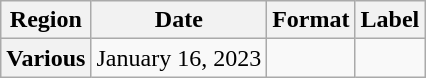<table class="wikitable plainrowheaders">
<tr>
<th scope="col">Region</th>
<th scope="col">Date</th>
<th scope="col">Format</th>
<th scope="col">Label</th>
</tr>
<tr>
<th scope="row">Various </th>
<td>January 16, 2023</td>
<td></td>
<td></td>
</tr>
</table>
